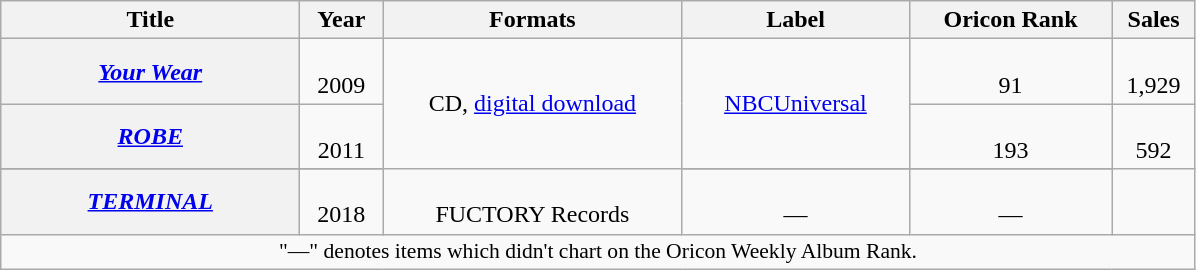<table class="wikitable plainrowheaders" style="text-align:center;">
<tr>
<th style="width:12em;" rowspan="1">Title</th>
<th style="width:3em;" rowspan="1">Year</th>
<th style="width:12em;" rowspan="1">Formats</th>
<th style="width:9em;" rowspan="1">Label</th>
<th style="width:8em;" rowspan="1">Oricon Rank</th>
<th style="width:3em;" rowspan="1">Sales</th>
</tr>
<tr>
<th scope="row"><em><a href='#'>Your Wear</a></em></th>
<td><br>2009</td>
<td rowspan="3">CD, <a href='#'>digital download</a></td>
<td rowspan="2"><a href='#'>NBCUniversal</a></td>
<td><br>91</td>
<td><br>1,929</td>
</tr>
<tr>
<th scope="row"><em><a href='#'>ROBE</a></em></th>
<td><br>2011</td>
<td><br>193</td>
<td><br>592</td>
</tr>
<tr>
</tr>
<tr>
<th scope="row"><em><a href='#'>TERMINAL</a></em></th>
<td><br>2018</td>
<td><br>FUCTORY Records</td>
<td><br>—</td>
<td><br>—</td>
</tr>
<tr>
<td colspan="12" align="center" style="font-size:90%;">"—" denotes items which didn't chart on the Oricon Weekly Album Rank.</td>
</tr>
</table>
